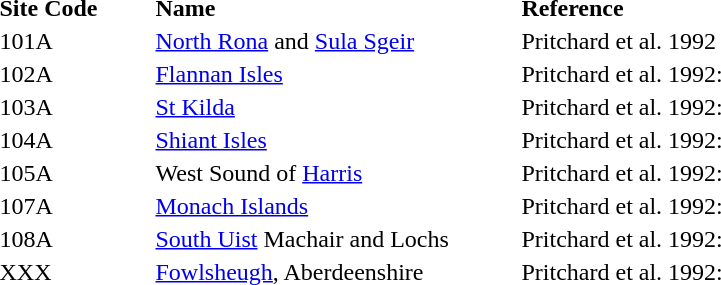<table border="0">
<tr>
<td style="width:100px"><strong>Site Code</strong></td>
<td style="width:240px"><strong>Name</strong></td>
<td style="width:240px"><strong>Reference</strong></td>
</tr>
<tr>
<td>101A</td>
<td><a href='#'>North Rona</a> and <a href='#'>Sula Sgeir</a></td>
<td>Pritchard et al. 1992</td>
</tr>
<tr>
<td>102A</td>
<td><a href='#'>Flannan Isles</a></td>
<td>Pritchard et al. 1992:</td>
</tr>
<tr>
<td>103A</td>
<td><a href='#'>St Kilda</a></td>
<td>Pritchard et al. 1992:</td>
</tr>
<tr>
<td>104A</td>
<td><a href='#'>Shiant Isles</a></td>
<td>Pritchard et al. 1992:</td>
</tr>
<tr>
<td>105A</td>
<td>West Sound of <a href='#'>Harris</a></td>
<td>Pritchard et al. 1992:</td>
</tr>
<tr>
<td>107A</td>
<td><a href='#'>Monach Islands</a></td>
<td>Pritchard et al. 1992:</td>
</tr>
<tr>
<td>108A</td>
<td><a href='#'>South Uist</a> Machair and Lochs</td>
<td>Pritchard et al. 1992:</td>
</tr>
<tr>
<td>XXX</td>
<td><a href='#'>Fowlsheugh</a>, Aberdeenshire</td>
<td>Pritchard et al. 1992:</td>
</tr>
</table>
